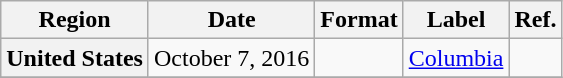<table class="wikitable plainrowheaders">
<tr>
<th>Region</th>
<th>Date</th>
<th>Format</th>
<th>Label</th>
<th>Ref.</th>
</tr>
<tr>
<th scope="row" rowspan="1">United States</th>
<td rowspan="1">October 7, 2016</td>
<td rowspan="1"></td>
<td rowspan="1"><a href='#'>Columbia</a></td>
<td style="text-align:center;"></td>
</tr>
<tr>
</tr>
</table>
